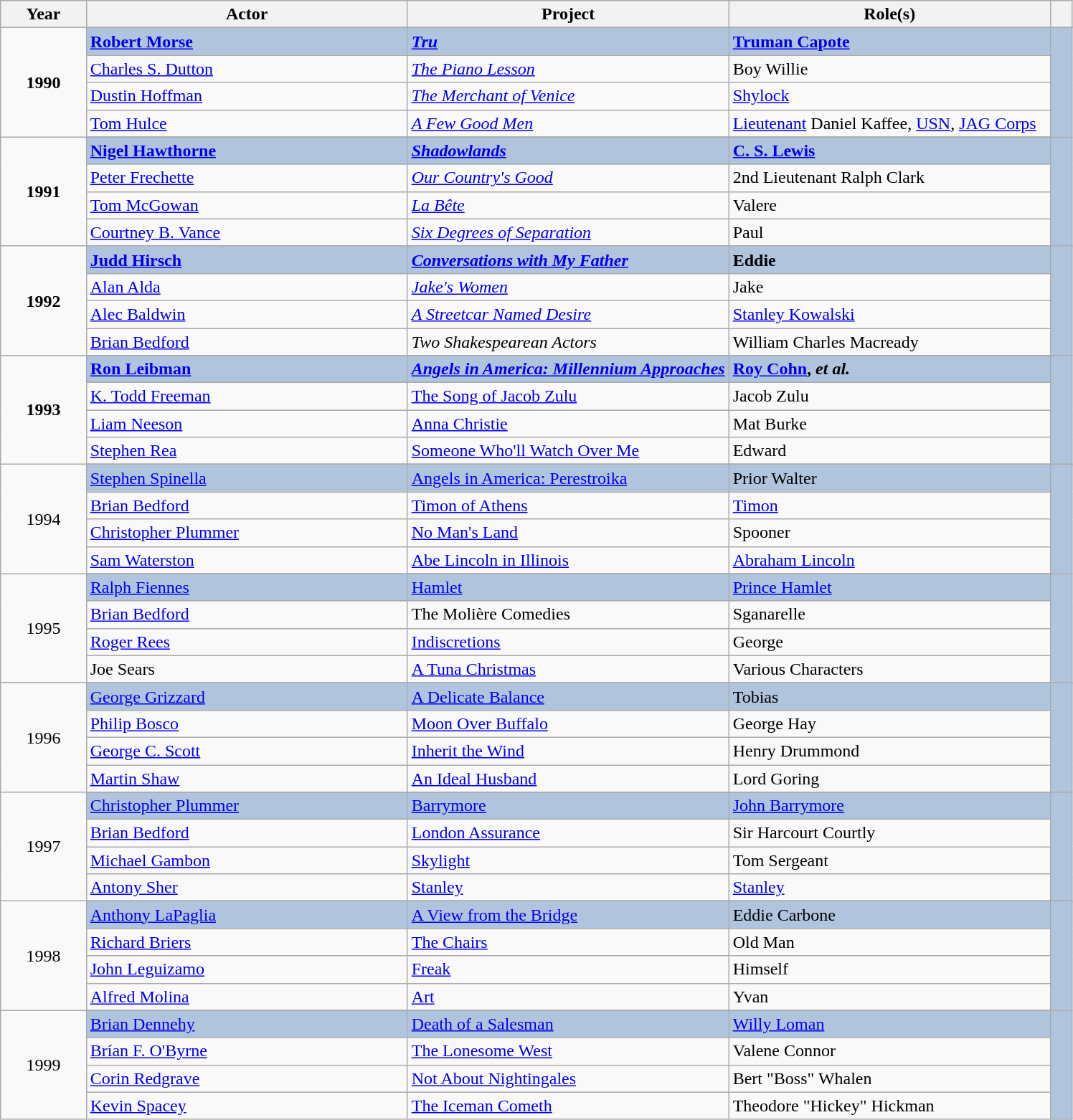<table class="wikitable sortable">
<tr>
<th scope="col" style="width:8%;">Year</th>
<th scope="col" style="width:30%;">Actor</th>
<th scope="col" style="width:30%;">Project</th>
<th scope="col" style="width:30%;">Role(s)</th>
<th scope="col" style="width:2%;" class="unsortable"></th>
</tr>
<tr>
<td rowspan="5" align="center"><strong>1990</strong> <br> </td>
</tr>
<tr style="background:#B0C4DE">
<td><strong><a href='#'>Robert Morse</a></strong></td>
<td><strong><em><a href='#'>Tru</a></em></strong></td>
<td><strong><a href='#'>Truman Capote</a></strong></td>
<td rowspan="5" align="center"></td>
</tr>
<tr>
<td><a href='#'>Charles S. Dutton</a></td>
<td><em><a href='#'>The Piano Lesson</a></em></td>
<td>Boy Willie</td>
</tr>
<tr>
<td><a href='#'>Dustin Hoffman</a></td>
<td><em><a href='#'>The Merchant of Venice</a></em></td>
<td><a href='#'>Shylock</a></td>
</tr>
<tr>
<td><a href='#'>Tom Hulce</a></td>
<td><em><a href='#'>A Few Good Men</a></em></td>
<td><a href='#'>Lieutenant</a> Daniel Kaffee, <a href='#'>USN</a>, <a href='#'>JAG Corps</a></td>
</tr>
<tr>
<td rowspan="5" align="center"><strong>1991</strong> <br> </td>
</tr>
<tr style="background:#B0C4DE">
<td><strong><a href='#'>Nigel Hawthorne</a></strong></td>
<td><strong><em><a href='#'>Shadowlands</a></em></strong></td>
<td><strong><a href='#'>C. S. Lewis</a></strong></td>
<td rowspan="5" align="center"></td>
</tr>
<tr>
<td><a href='#'>Peter Frechette</a></td>
<td><em><a href='#'>Our Country's Good</a></em></td>
<td>2nd Lieutenant Ralph Clark</td>
</tr>
<tr>
<td><a href='#'>Tom McGowan</a></td>
<td><em><a href='#'>La Bête</a></em></td>
<td>Valere</td>
</tr>
<tr>
<td><a href='#'>Courtney B. Vance</a></td>
<td><em><a href='#'>Six Degrees of Separation</a></em></td>
<td>Paul</td>
</tr>
<tr>
<td rowspan="5" align="center"><strong>1992</strong> <br> </td>
</tr>
<tr style="background:#B0C4DE">
<td><strong><a href='#'>Judd Hirsch</a></strong></td>
<td><strong><em><a href='#'>Conversations with My Father</a></em></strong></td>
<td><strong>Eddie</strong></td>
<td rowspan="5" align="center"></td>
</tr>
<tr>
<td><a href='#'>Alan Alda</a></td>
<td><em><a href='#'>Jake's Women</a></em></td>
<td>Jake</td>
</tr>
<tr>
<td><a href='#'>Alec Baldwin</a></td>
<td><em><a href='#'>A Streetcar Named Desire</a></em></td>
<td><a href='#'>Stanley Kowalski</a></td>
</tr>
<tr>
<td><a href='#'>Brian Bedford</a></td>
<td><em>Two Shakespearean Actors</em></td>
<td>William Charles Macready</td>
</tr>
<tr>
<td rowspan="5" align="center"><strong>1993</strong> <br> </td>
</tr>
<tr style="background:#B0C4DE">
<td><strong><a href='#'>Ron Leibman</a></strong></td>
<td><strong><em><a href='#'>Angels in America: Millennium Approaches</a></em></strong></td>
<td><strong><a href='#'>Roy Cohn</a>, <em>et al.<strong><em></td>
<td rowspan="5" align="center"></td>
</tr>
<tr>
<td><a href='#'>K. Todd Freeman</a></td>
<td></em><a href='#'>The Song of Jacob Zulu</a><em></td>
<td>Jacob Zulu</td>
</tr>
<tr>
<td><a href='#'>Liam Neeson</a></td>
<td></em><a href='#'>Anna Christie</a><em></td>
<td>Mat Burke</td>
</tr>
<tr>
<td><a href='#'>Stephen Rea</a></td>
<td></em><a href='#'>Someone Who'll Watch Over Me</a><em></td>
<td>Edward</td>
</tr>
<tr>
<td rowspan="5" align="center"></strong>1994<strong> <br> </td>
</tr>
<tr style="background:#B0C4DE">
<td></strong><a href='#'>Stephen Spinella</a><strong></td>
<td></em></strong><a href='#'>Angels in America: Perestroika</a><strong><em></td>
<td></strong>Prior Walter<strong></td>
<td rowspan="5" align="center"></td>
</tr>
<tr>
<td><a href='#'>Brian Bedford</a></td>
<td></em><a href='#'>Timon of Athens</a><em></td>
<td><a href='#'>Timon</a></td>
</tr>
<tr>
<td><a href='#'>Christopher Plummer</a></td>
<td></em><a href='#'>No Man's Land</a><em></td>
<td>Spooner</td>
</tr>
<tr>
<td><a href='#'>Sam Waterston</a></td>
<td></em><a href='#'>Abe Lincoln in Illinois</a><em></td>
<td><a href='#'>Abraham Lincoln</a></td>
</tr>
<tr>
<td rowspan="5" align="center"></strong>1995<strong> <br> </td>
</tr>
<tr style="background:#B0C4DE">
<td></strong><a href='#'>Ralph Fiennes</a><strong></td>
<td></em></strong><a href='#'>Hamlet</a><strong><em></td>
<td></strong><a href='#'>Prince Hamlet</a><strong></td>
<td rowspan="5" align="center"></td>
</tr>
<tr>
<td><a href='#'>Brian Bedford</a></td>
<td></em>The Molière Comedies<em></td>
<td>Sganarelle</td>
</tr>
<tr>
<td><a href='#'>Roger Rees</a></td>
<td></em><a href='#'>Indiscretions</a><em></td>
<td>George</td>
</tr>
<tr>
<td>Joe Sears</td>
<td></em><a href='#'>A Tuna Christmas</a><em></td>
<td>Various Characters</td>
</tr>
<tr>
<td rowspan="5" align="center"></strong>1996<strong> <br> </td>
</tr>
<tr style="background:#B0C4DE">
<td></strong><a href='#'>George Grizzard</a><strong></td>
<td></em></strong><a href='#'>A Delicate Balance</a><strong><em></td>
<td></strong>Tobias<strong></td>
<td rowspan="5" align="center"></td>
</tr>
<tr>
<td><a href='#'>Philip Bosco</a></td>
<td></em><a href='#'>Moon Over Buffalo</a><em></td>
<td>George Hay</td>
</tr>
<tr>
<td><a href='#'>George C. Scott</a></td>
<td></em><a href='#'>Inherit the Wind</a><em></td>
<td>Henry Drummond</td>
</tr>
<tr>
<td><a href='#'>Martin Shaw</a></td>
<td></em><a href='#'>An Ideal Husband</a><em></td>
<td>Lord Goring</td>
</tr>
<tr>
<td rowspan="5" align="center"></strong>1997<strong> <br> </td>
</tr>
<tr style="background:#B0C4DE">
<td></strong><a href='#'>Christopher Plummer</a><strong></td>
<td></em></strong><a href='#'>Barrymore</a><strong><em></td>
<td></strong><a href='#'>John Barrymore</a><strong></td>
<td rowspan="5" align="center"></td>
</tr>
<tr>
<td><a href='#'>Brian Bedford</a></td>
<td></em><a href='#'>London Assurance</a><em></td>
<td>Sir Harcourt Courtly</td>
</tr>
<tr>
<td><a href='#'>Michael Gambon</a></td>
<td></em><a href='#'>Skylight</a><em></td>
<td>Tom Sergeant</td>
</tr>
<tr>
<td><a href='#'>Antony Sher</a></td>
<td></em><a href='#'>Stanley</a><em></td>
<td><a href='#'>Stanley</a></td>
</tr>
<tr>
<td rowspan="5" align="center"></strong>1998<strong> <br> </td>
</tr>
<tr style="background:#B0C4DE">
<td></strong><a href='#'>Anthony LaPaglia</a><strong></td>
<td></em></strong><a href='#'>A View from the Bridge</a><strong><em></td>
<td></strong>Eddie Carbone<strong></td>
<td rowspan="5" align="center"></td>
</tr>
<tr>
<td><a href='#'>Richard Briers</a></td>
<td></em><a href='#'>The Chairs</a><em></td>
<td>Old Man</td>
</tr>
<tr>
<td><a href='#'>John Leguizamo</a></td>
<td></em><a href='#'>Freak</a><em></td>
<td>Himself</td>
</tr>
<tr>
<td><a href='#'>Alfred Molina</a></td>
<td></em><a href='#'>Art</a><em></td>
<td>Yvan</td>
</tr>
<tr>
<td rowspan="5" align="center"></strong>1999<strong> <br> </td>
</tr>
<tr style="background:#B0C4DE">
<td></strong><a href='#'>Brian Dennehy</a><strong></td>
<td></em></strong><a href='#'>Death of a Salesman</a><strong><em></td>
<td></strong><a href='#'>Willy Loman</a><strong></td>
<td rowspan="5" align="center"></td>
</tr>
<tr>
<td><a href='#'>Brían F. O'Byrne</a></td>
<td></em><a href='#'>The Lonesome West</a><em></td>
<td>Valene Connor</td>
</tr>
<tr>
<td><a href='#'>Corin Redgrave</a></td>
<td></em><a href='#'>Not About Nightingales</a><em></td>
<td>Bert "Boss" Whalen</td>
</tr>
<tr>
<td><a href='#'>Kevin Spacey</a></td>
<td></em><a href='#'>The Iceman Cometh</a><em></td>
<td>Theodore "Hickey" Hickman</td>
</tr>
</table>
